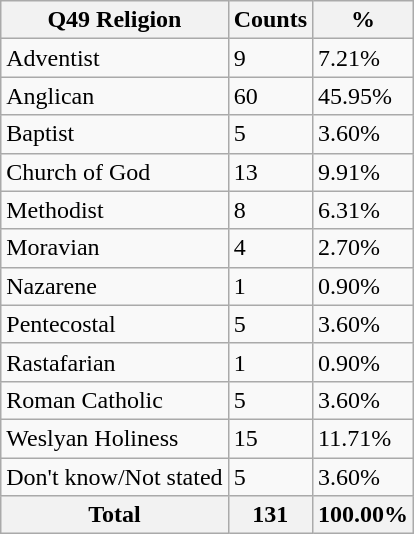<table class="wikitable sortable">
<tr>
<th>Q49 Religion</th>
<th>Counts</th>
<th>%</th>
</tr>
<tr>
<td>Adventist</td>
<td>9</td>
<td>7.21%</td>
</tr>
<tr>
<td>Anglican</td>
<td>60</td>
<td>45.95%</td>
</tr>
<tr>
<td>Baptist</td>
<td>5</td>
<td>3.60%</td>
</tr>
<tr>
<td>Church of God</td>
<td>13</td>
<td>9.91%</td>
</tr>
<tr>
<td>Methodist</td>
<td>8</td>
<td>6.31%</td>
</tr>
<tr>
<td>Moravian</td>
<td>4</td>
<td>2.70%</td>
</tr>
<tr>
<td>Nazarene</td>
<td>1</td>
<td>0.90%</td>
</tr>
<tr>
<td>Pentecostal</td>
<td>5</td>
<td>3.60%</td>
</tr>
<tr>
<td>Rastafarian</td>
<td>1</td>
<td>0.90%</td>
</tr>
<tr>
<td>Roman Catholic</td>
<td>5</td>
<td>3.60%</td>
</tr>
<tr>
<td>Weslyan Holiness</td>
<td>15</td>
<td>11.71%</td>
</tr>
<tr>
<td>Don't know/Not stated</td>
<td>5</td>
<td>3.60%</td>
</tr>
<tr>
<th>Total</th>
<th>131</th>
<th>100.00%</th>
</tr>
</table>
